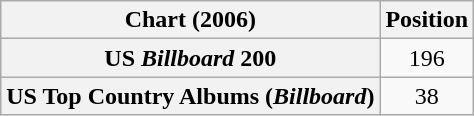<table class="wikitable sortable plainrowheaders" style="text-align:center">
<tr>
<th scope="col">Chart (2006)</th>
<th scope="col">Position</th>
</tr>
<tr>
<th scope="row">US <em>Billboard</em> 200</th>
<td>196</td>
</tr>
<tr>
<th scope="row">US Top Country Albums (<em>Billboard</em>)</th>
<td>38</td>
</tr>
</table>
